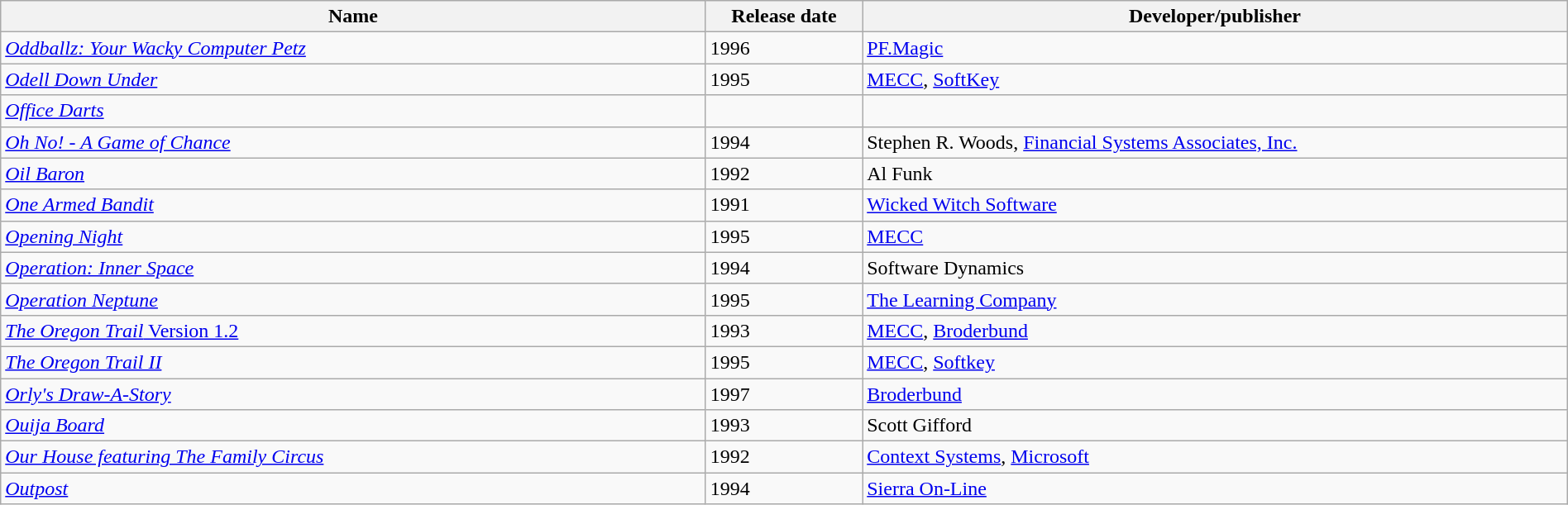<table class="wikitable sortable" style="width:100%;">
<tr>
<th style="width:45%;">Name</th>
<th style="width:10%;">Release date</th>
<th style="width:45%;">Developer/publisher</th>
</tr>
<tr>
<td><em><a href='#'>Oddballz: Your Wacky Computer Petz</a></em></td>
<td>1996</td>
<td><a href='#'>PF.Magic</a></td>
</tr>
<tr>
<td><em><a href='#'>Odell Down Under</a></em></td>
<td>1995</td>
<td><a href='#'>MECC</a>, <a href='#'>SoftKey</a></td>
</tr>
<tr>
<td><em><a href='#'>Office Darts</a></em></td>
<td></td>
<td></td>
</tr>
<tr>
<td><em><a href='#'>Oh No! - A Game of Chance</a></em></td>
<td>1994</td>
<td>Stephen R. Woods, <a href='#'>Financial Systems Associates, Inc.</a></td>
</tr>
<tr>
<td><em><a href='#'>Oil Baron</a></em></td>
<td>1992</td>
<td>Al Funk</td>
</tr>
<tr>
<td><em><a href='#'>One Armed Bandit</a></em></td>
<td>1991</td>
<td><a href='#'>Wicked Witch Software</a></td>
</tr>
<tr>
<td><em><a href='#'>Opening Night</a></em></td>
<td>1995</td>
<td><a href='#'>MECC</a></td>
</tr>
<tr>
<td><em><a href='#'>Operation: Inner Space</a></em></td>
<td>1994</td>
<td>Software Dynamics</td>
</tr>
<tr>
<td><em><a href='#'>Operation Neptune</a></em></td>
<td>1995</td>
<td><a href='#'>The Learning Company</a></td>
</tr>
<tr>
<td data-sort-value="Oregon Trail, The, Version 1.2"><a href='#'><em>The Oregon Trail</em> Version 1.2</a></td>
<td>1993</td>
<td><a href='#'>MECC</a>, <a href='#'>Broderbund</a></td>
</tr>
<tr>
<td data-sort-value="Oregon Trail, The, II"><em><a href='#'>The Oregon Trail II</a></em></td>
<td>1995</td>
<td><a href='#'>MECC</a>, <a href='#'>Softkey</a></td>
</tr>
<tr>
<td><em><a href='#'>Orly's Draw-A-Story</a></em></td>
<td>1997</td>
<td><a href='#'>Broderbund</a></td>
</tr>
<tr>
<td><em><a href='#'>Ouija Board</a></em></td>
<td>1993</td>
<td>Scott Gifford</td>
</tr>
<tr>
<td><em><a href='#'>Our House featuring The Family Circus</a></em></td>
<td>1992</td>
<td><a href='#'>Context Systems</a>, <a href='#'>Microsoft</a></td>
</tr>
<tr>
<td><em><a href='#'>Outpost</a></em></td>
<td>1994</td>
<td><a href='#'>Sierra On-Line</a></td>
</tr>
</table>
